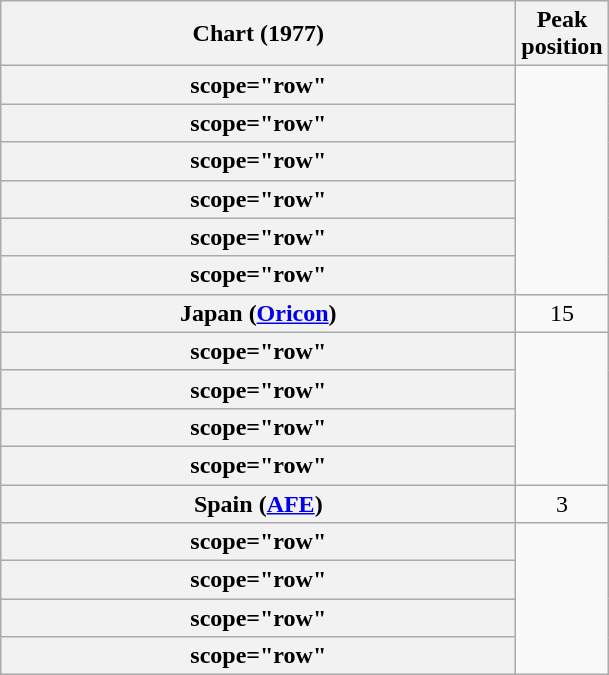<table class="wikitable plainrowheaders sortable" style="text-align:center">
<tr>
<th scope="col" style="width:21em;">Chart (1977)</th>
<th scope="col">Peak<br>position</th>
</tr>
<tr>
<th>scope="row" </th>
</tr>
<tr>
<th>scope="row" </th>
</tr>
<tr>
<th>scope="row" </th>
</tr>
<tr>
<th>scope="row" </th>
</tr>
<tr>
<th>scope="row" </th>
</tr>
<tr>
<th>scope="row" </th>
</tr>
<tr>
<th scope="row">Japan (<a href='#'>Oricon</a>)</th>
<td>15</td>
</tr>
<tr>
<th>scope="row" </th>
</tr>
<tr>
<th>scope="row" </th>
</tr>
<tr>
<th>scope="row" </th>
</tr>
<tr>
<th>scope="row" </th>
</tr>
<tr>
<th scope="row">Spain (<a href='#'>AFE</a>)</th>
<td>3</td>
</tr>
<tr>
<th>scope="row" </th>
</tr>
<tr>
<th>scope="row" </th>
</tr>
<tr>
<th>scope="row" </th>
</tr>
<tr>
<th>scope="row" </th>
</tr>
</table>
